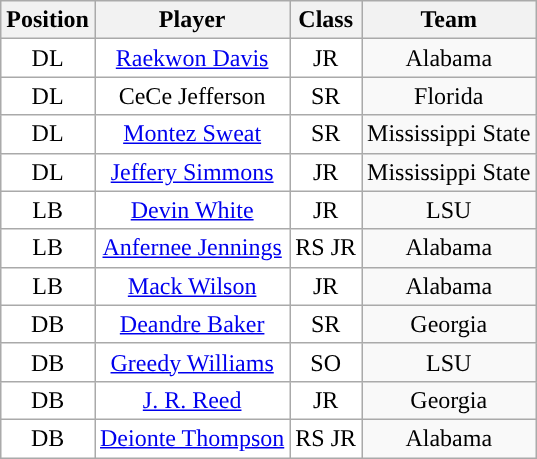<table class="wikitable sortable">
<tr>
<th>Position</th>
<th>Player</th>
<th>Class</th>
<th>Team</th>
</tr>
<tr style="text-align:center;">
<td style="background:white">DL</td>
<td style="background:white"><a href='#'>Raekwon Davis</a></td>
<td style="background:white">JR</td>
<td>Alabama</td>
</tr>
<tr style="text-align:center;">
<td style="background:white">DL</td>
<td style="background:white">CeCe Jefferson</td>
<td style="background:white">SR</td>
<td>Florida</td>
</tr>
<tr style="text-align:center;">
<td style="background:white">DL</td>
<td style="background:white"><a href='#'>Montez Sweat</a></td>
<td style="background:white">SR</td>
<td>Mississippi State</td>
</tr>
<tr style="text-align:center;">
<td style="background:white">DL</td>
<td style="background:white"><a href='#'>Jeffery Simmons</a></td>
<td style="background:white">JR</td>
<td>Mississippi State</td>
</tr>
<tr style="text-align:center;">
<td style="background:white">LB</td>
<td style="background:white"><a href='#'>Devin White</a></td>
<td style="background:white">JR</td>
<td>LSU</td>
</tr>
<tr style="text-align:center;">
<td style="background:white">LB</td>
<td style="background:white"><a href='#'>Anfernee Jennings</a></td>
<td style="background:white">RS JR</td>
<td>Alabama</td>
</tr>
<tr style="text-align:center;">
<td style="background:white">LB</td>
<td style="background:white"><a href='#'>Mack Wilson</a></td>
<td style="background:white">JR</td>
<td>Alabama</td>
</tr>
<tr style="text-align:center;">
<td style="background:white">DB</td>
<td style="background:white"><a href='#'>Deandre Baker</a></td>
<td style="background:white">SR</td>
<td>Georgia</td>
</tr>
<tr style="text-align:center;">
<td style="background:white">DB</td>
<td style="background:white"><a href='#'>Greedy Williams</a></td>
<td style="background:white">SO</td>
<td>LSU</td>
</tr>
<tr style="text-align:center;">
<td style="background:white">DB</td>
<td style="background:white"><a href='#'>J. R. Reed</a></td>
<td style="background:white">JR</td>
<td>Georgia</td>
</tr>
<tr style="text-align:center;">
<td style="background:white">DB</td>
<td style="background:white"><a href='#'>Deionte Thompson</a></td>
<td style="background:white">RS JR</td>
<td>Alabama</td>
</tr>
</table>
